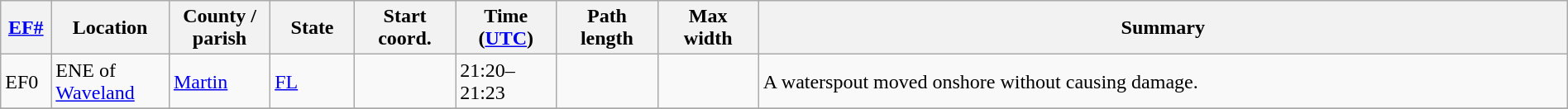<table class="wikitable sortable" style="width:100%;">
<tr>
<th scope="col"  style="width:3%; text-align:center;"><a href='#'>EF#</a></th>
<th scope="col"  style="width:7%; text-align:center;" class="unsortable">Location</th>
<th scope="col"  style="width:6%; text-align:center;" class="unsortable">County / parish</th>
<th scope="col"  style="width:5%; text-align:center;">State</th>
<th scope="col"  style="width:6%; text-align:center;">Start coord.</th>
<th scope="col"  style="width:6%; text-align:center;">Time (<a href='#'>UTC</a>)</th>
<th scope="col"  style="width:6%; text-align:center;">Path length</th>
<th scope="col"  style="width:6%; text-align:center;">Max width</th>
<th scope="col" class="unsortable" style="width:48%; text-align:center;">Summary</th>
</tr>
<tr>
<td bgcolor=>EF0</td>
<td>ENE of <a href='#'>Waveland</a></td>
<td><a href='#'>Martin</a></td>
<td><a href='#'>FL</a></td>
<td></td>
<td>21:20–21:23</td>
<td></td>
<td></td>
<td>A waterspout moved onshore without causing damage.</td>
</tr>
<tr>
</tr>
</table>
